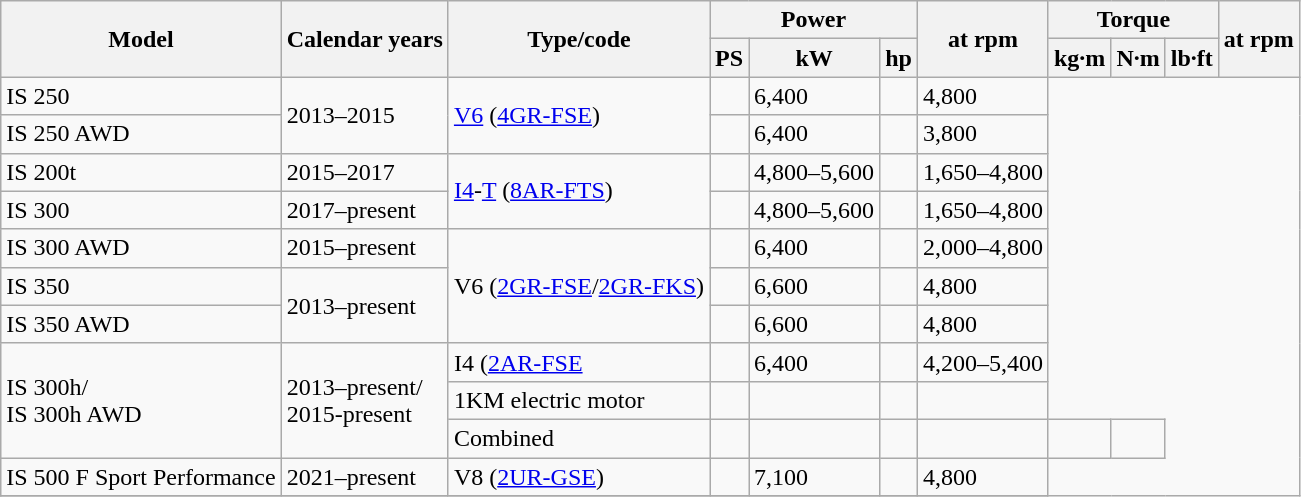<table class="wikitable sortable collapsible">
<tr>
<th rowspan=2>Model</th>
<th rowspan=2>Calendar years</th>
<th rowspan=2>Type/code</th>
<th colspan=3>Power</th>
<th rowspan=2>at rpm</th>
<th colspan=3>Torque</th>
<th rowspan=2>at rpm</th>
</tr>
<tr>
<th>PS</th>
<th>kW</th>
<th>hp</th>
<th>kg·m</th>
<th>N·m</th>
<th>lb·ft</th>
</tr>
<tr>
<td>IS 250</td>
<td rowspan="2">2013–2015</td>
<td rowspan="2"> <a href='#'>V6</a> (<a href='#'>4GR-FSE</a>)</td>
<td></td>
<td>6,400</td>
<td></td>
<td>4,800</td>
</tr>
<tr>
<td>IS 250 AWD</td>
<td></td>
<td>6,400</td>
<td></td>
<td>3,800</td>
</tr>
<tr>
<td>IS 200t</td>
<td>2015–2017</td>
<td rowspan="2"> <a href='#'>I4</a>-<a href='#'>T</a> (<a href='#'>8AR-FTS</a>)</td>
<td></td>
<td>4,800–5,600</td>
<td></td>
<td>1,650–4,800</td>
</tr>
<tr>
<td>IS 300</td>
<td>2017–present</td>
<td></td>
<td>4,800–5,600</td>
<td></td>
<td>1,650–4,800</td>
</tr>
<tr>
<td>IS 300 AWD</td>
<td rowspan="1">2015–present</td>
<td rowspan="3"> V6 (<a href='#'>2GR-FSE</a>/<a href='#'>2GR-FKS</a>)</td>
<td></td>
<td>6,400</td>
<td></td>
<td>2,000–4,800</td>
</tr>
<tr>
<td>IS 350</td>
<td rowspan="2">2013–present</td>
<td></td>
<td>6,600</td>
<td></td>
<td>4,800</td>
</tr>
<tr>
<td>IS 350 AWD</td>
<td></td>
<td>6,600</td>
<td></td>
<td>4,800</td>
</tr>
<tr>
<td rowspan="3">IS 300h/<br>IS 300h AWD</td>
<td rowspan="3">2013–present/<br>2015-present</td>
<td> I4 (<a href='#'>2AR-FSE</a></td>
<td></td>
<td>6,400</td>
<td></td>
<td>4,200–5,400</td>
</tr>
<tr>
<td>1KM electric motor</td>
<td></td>
<td></td>
<td></td>
<td></td>
</tr>
<tr>
<td>Combined</td>
<td></td>
<td></td>
<td></td>
<td></td>
<td></td>
<td></td>
</tr>
<tr>
<td>IS 500 F Sport Performance</td>
<td>2021–present</td>
<td> V8 (<a href='#'>2UR-GSE</a>)</td>
<td></td>
<td>7,100</td>
<td></td>
<td>4,800</td>
</tr>
<tr>
</tr>
</table>
